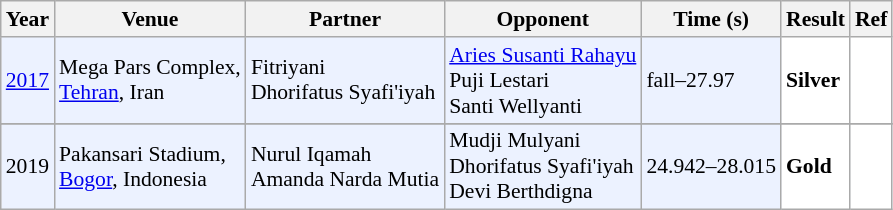<table class="sortable wikitable" style="font-size: 90%;">
<tr>
<th>Year</th>
<th>Venue</th>
<th>Partner</th>
<th>Opponent</th>
<th>Time (s)</th>
<th>Result</th>
<th>Ref</th>
</tr>
<tr style="background:#ECF2FF">
<td align="center"><a href='#'>2017</a></td>
<td>Mega Pars Complex,<br> <a href='#'>Tehran</a>, Iran</td>
<td align="left"> Fitriyani<br> Dhorifatus Syafi'iyah</td>
<td align="left"> <a href='#'>Aries Susanti Rahayu</a><br>  Puji Lestari<br> Santi Wellyanti</td>
<td>fall–27.97</td>
<td style="text-align:left; background:white"> <strong>Silver</strong></td>
<td style="text-align:center; background:white"><br></td>
</tr>
<tr>
</tr>
<tr style="background:#ECF2FF">
<td align="center">2019</td>
<td>Pakansari Stadium,<br> <a href='#'>Bogor</a>, Indonesia</td>
<td align="left"> Nurul Iqamah<br> Amanda Narda Mutia</td>
<td align="left"> Mudji Mulyani<br>  Dhorifatus Syafi'iyah <br> Devi Berthdigna</td>
<td>24.942–28.015</td>
<td style="text-align:left; background:white"> <strong>Gold</strong></td>
<td style="text-align:center; background:white"></td>
</tr>
</table>
